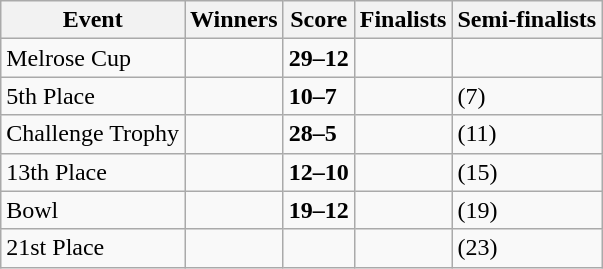<table class="wikitable">
<tr>
<th>Event</th>
<th>Winners</th>
<th>Score</th>
<th>Finalists</th>
<th>Semi-finalists</th>
</tr>
<tr>
<td>Melrose Cup</td>
<td><strong></strong></td>
<td><strong>29–12</strong></td>
<td></td>
<td><br></td>
</tr>
<tr>
<td>5th Place</td>
<td><strong></strong></td>
<td><strong>10–7</strong></td>
<td></td>
<td> (7)<br></td>
</tr>
<tr>
<td>Challenge Trophy</td>
<td><strong></strong></td>
<td><strong>28–5</strong></td>
<td></td>
<td> (11)<br></td>
</tr>
<tr>
<td>13th Place</td>
<td><strong></strong></td>
<td><strong>12–10</strong></td>
<td></td>
<td> (15)<br></td>
</tr>
<tr>
<td>Bowl</td>
<td><strong></strong></td>
<td><strong>19–12</strong></td>
<td></td>
<td> (19)<br></td>
</tr>
<tr>
<td>21st Place</td>
<td><strong></strong></td>
<td></td>
<td></td>
<td> (23)<br></td>
</tr>
</table>
